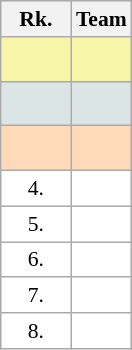<table class="wikitable" style="border:1px solid #AAAAAA;font-size:90%">
<tr bgcolor="#E4E4E4">
<th style="border-bottom:1px solid #AAAAAA" width=40>Rk.</th>
<th style="border-bottom:1px solid #AAAAAA">Team</th>
</tr>
<tr bgcolor="#F7F6A8">
<td align="center" style="height:23px"></td>
<td></td>
</tr>
<tr bgcolor="#DCE5E5">
<td align="center" style="height:23px"></td>
<td></td>
</tr>
<tr bgcolor="#FFDAB9">
<td align="center" style="height:23px"></td>
<td></td>
</tr>
<tr style="background:#ffffff;">
<td align="center">4.</td>
<td></td>
</tr>
<tr style="background:#ffffff;">
<td align="center">5.</td>
<td></td>
</tr>
<tr style="background:#ffffff;">
<td align="center">6.</td>
<td></td>
</tr>
<tr style="background:#ffffff;">
<td align="center">7.</td>
<td></td>
</tr>
<tr style="background:#ffffff;">
<td align="center">8.</td>
<td></td>
</tr>
</table>
